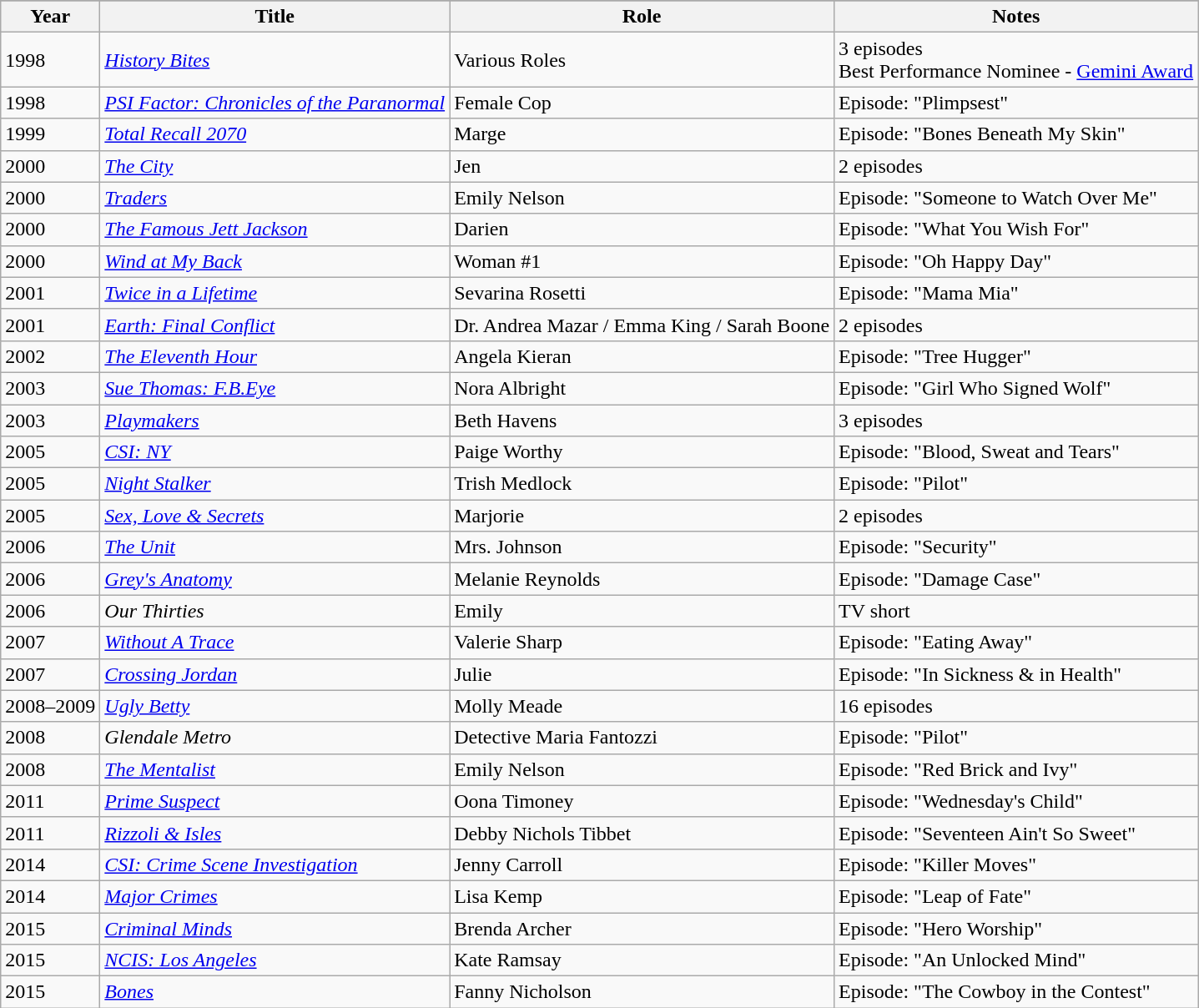<table class="wikitable sortable">
<tr>
</tr>
<tr>
<th>Year</th>
<th>Title</th>
<th>Role</th>
<th class="unsortable">Notes</th>
</tr>
<tr>
<td>1998</td>
<td><em><a href='#'>History Bites</a></em></td>
<td>Various Roles</td>
<td>3 episodes<br>Best Performance Nominee - <a href='#'>Gemini Award</a></td>
</tr>
<tr>
<td>1998</td>
<td><em><a href='#'>PSI Factor: Chronicles of the Paranormal</a></em></td>
<td>Female Cop</td>
<td>Episode: "Plimpsest"</td>
</tr>
<tr>
<td>1999</td>
<td><em><a href='#'>Total Recall 2070</a></em></td>
<td>Marge</td>
<td>Episode: "Bones Beneath My Skin"</td>
</tr>
<tr>
<td>2000</td>
<td data-sort-value="City, The"><em><a href='#'>The City</a></em></td>
<td>Jen</td>
<td>2 episodes</td>
</tr>
<tr>
<td>2000</td>
<td><em><a href='#'>Traders</a></em></td>
<td>Emily Nelson</td>
<td>Episode: "Someone to Watch Over Me"</td>
</tr>
<tr>
<td>2000</td>
<td data-sort-value="Famous Jett Jackson, The"><em><a href='#'>The Famous Jett Jackson</a></em></td>
<td>Darien</td>
<td>Episode: "What You Wish For"</td>
</tr>
<tr>
<td>2000</td>
<td><em><a href='#'>Wind at My Back</a></em></td>
<td>Woman #1</td>
<td>Episode: "Oh Happy Day"</td>
</tr>
<tr>
<td>2001</td>
<td><em><a href='#'>Twice in a Lifetime</a></em></td>
<td>Sevarina Rosetti</td>
<td>Episode: "Mama Mia"</td>
</tr>
<tr>
<td>2001</td>
<td><em><a href='#'>Earth: Final Conflict</a></em></td>
<td>Dr. Andrea Mazar / Emma King / Sarah Boone</td>
<td>2 episodes</td>
</tr>
<tr>
<td>2002</td>
<td data-sort-value="Eleventh Hour, The"><em><a href='#'>The Eleventh Hour</a></em></td>
<td>Angela Kieran</td>
<td>Episode: "Tree Hugger"</td>
</tr>
<tr>
<td>2003</td>
<td><em><a href='#'>Sue Thomas: F.B.Eye</a></em></td>
<td>Nora Albright</td>
<td>Episode: "Girl Who Signed Wolf"</td>
</tr>
<tr>
<td>2003</td>
<td><em><a href='#'>Playmakers</a></em></td>
<td>Beth Havens</td>
<td>3 episodes</td>
</tr>
<tr>
<td>2005</td>
<td><em><a href='#'>CSI: NY</a></em></td>
<td>Paige Worthy</td>
<td>Episode: "Blood, Sweat and Tears"</td>
</tr>
<tr>
<td>2005</td>
<td><em><a href='#'>Night Stalker</a></em></td>
<td>Trish Medlock</td>
<td>Episode: "Pilot"</td>
</tr>
<tr>
<td>2005</td>
<td><em><a href='#'>Sex, Love & Secrets</a></em></td>
<td>Marjorie</td>
<td>2 episodes</td>
</tr>
<tr>
<td>2006</td>
<td data-sort-value="Unit, The"><em><a href='#'>The Unit</a></em></td>
<td>Mrs. Johnson</td>
<td>Episode: "Security"</td>
</tr>
<tr>
<td>2006</td>
<td><em><a href='#'>Grey's Anatomy</a></em></td>
<td>Melanie Reynolds</td>
<td>Episode: "Damage Case"</td>
</tr>
<tr>
<td>2006</td>
<td><em>Our Thirties</em></td>
<td>Emily</td>
<td>TV short</td>
</tr>
<tr>
<td>2007</td>
<td><em><a href='#'>Without A Trace</a></em></td>
<td>Valerie Sharp</td>
<td>Episode: "Eating Away"</td>
</tr>
<tr>
<td>2007</td>
<td><em><a href='#'>Crossing Jordan</a></em></td>
<td>Julie</td>
<td>Episode: "In Sickness & in Health"</td>
</tr>
<tr>
<td>2008–2009</td>
<td><em><a href='#'>Ugly Betty</a></em></td>
<td>Molly Meade</td>
<td>16 episodes</td>
</tr>
<tr>
<td>2008</td>
<td><em>Glendale Metro</em></td>
<td>Detective Maria Fantozzi</td>
<td>Episode: "Pilot"</td>
</tr>
<tr>
<td>2008</td>
<td data-sort-value="Mentalist, The"><em><a href='#'>The Mentalist</a></em></td>
<td>Emily Nelson</td>
<td>Episode: "Red Brick and Ivy"</td>
</tr>
<tr>
<td>2011</td>
<td><em><a href='#'>Prime Suspect</a></em></td>
<td>Oona Timoney</td>
<td>Episode: "Wednesday's Child"</td>
</tr>
<tr>
<td>2011</td>
<td><em><a href='#'>Rizzoli & Isles</a></em></td>
<td>Debby Nichols Tibbet</td>
<td>Episode: "Seventeen Ain't So Sweet"</td>
</tr>
<tr>
<td>2014</td>
<td><em><a href='#'>CSI: Crime Scene Investigation</a></em></td>
<td>Jenny Carroll</td>
<td>Episode: "Killer Moves"</td>
</tr>
<tr>
<td>2014</td>
<td><em><a href='#'>Major Crimes</a></em></td>
<td>Lisa Kemp</td>
<td>Episode: "Leap of Fate"</td>
</tr>
<tr>
<td>2015</td>
<td><em><a href='#'>Criminal Minds</a></em></td>
<td>Brenda Archer</td>
<td>Episode: "Hero Worship"</td>
</tr>
<tr>
<td>2015</td>
<td><em><a href='#'>NCIS: Los Angeles</a></em></td>
<td>Kate Ramsay</td>
<td>Episode: "An Unlocked Mind"</td>
</tr>
<tr>
<td>2015</td>
<td><em><a href='#'>Bones</a></em></td>
<td>Fanny Nicholson</td>
<td>Episode: "The Cowboy in the Contest"</td>
</tr>
</table>
